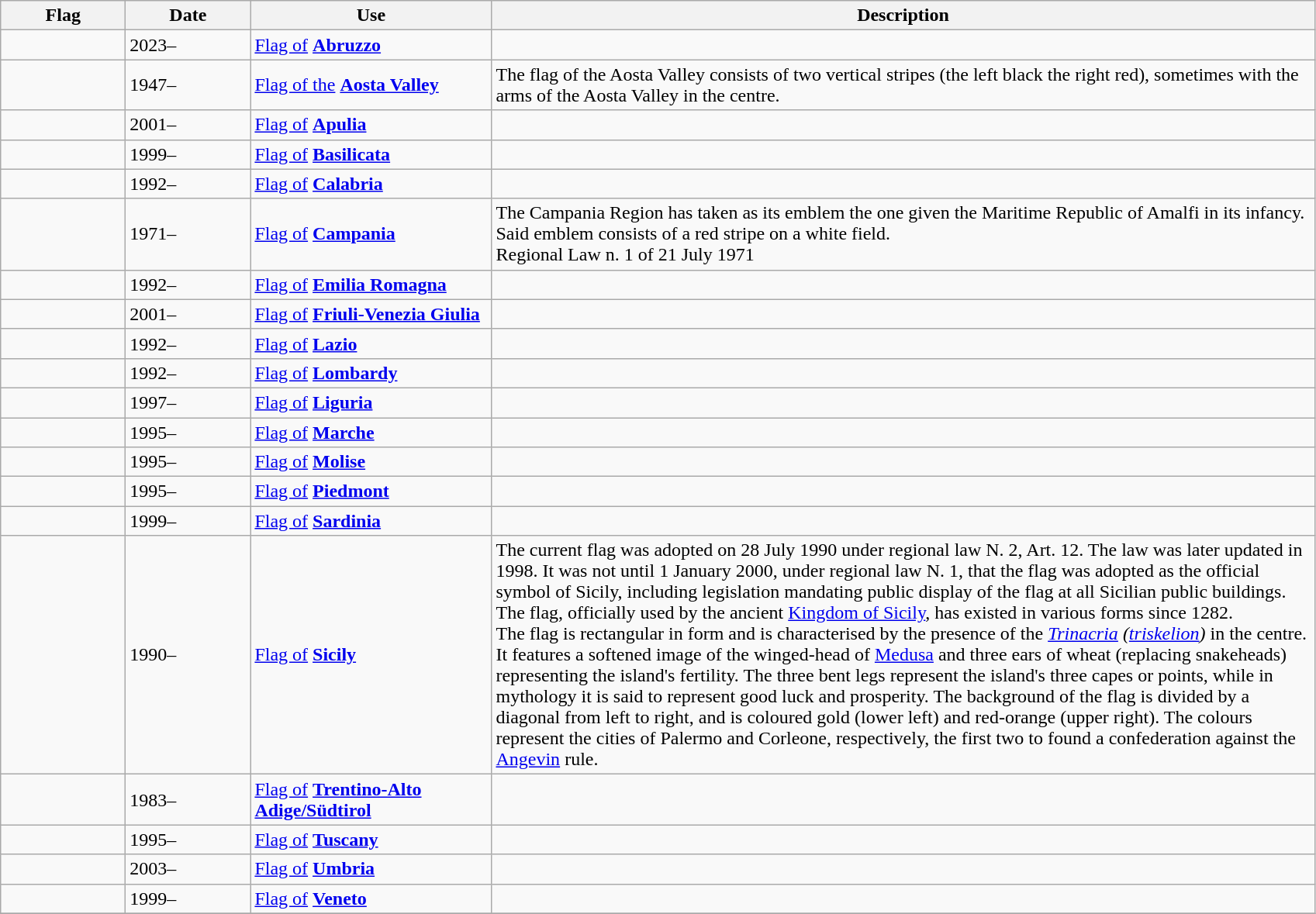<table class="wikitable sortable">
<tr>
<th style="width:100px;">Flag</th>
<th style="width:100px;">Date</th>
<th style="width:200px;">Use</th>
<th style="width:700px;">Description</th>
</tr>
<tr>
<td></td>
<td>2023–</td>
<td><a href='#'>Flag of</a> <strong><a href='#'>Abruzzo</a></strong></td>
<td></td>
</tr>
<tr>
<td></td>
<td>1947–</td>
<td><a href='#'>Flag of the</a> <strong><a href='#'>Aosta Valley</a></strong></td>
<td>The flag of the Aosta Valley consists of two vertical stripes (the left black the right red), sometimes with the arms of the Aosta Valley in the centre.</td>
</tr>
<tr>
<td></td>
<td>2001–</td>
<td><a href='#'>Flag of</a> <strong><a href='#'>Apulia</a></strong></td>
<td></td>
</tr>
<tr>
<td></td>
<td>1999–</td>
<td><a href='#'>Flag of</a> <strong><a href='#'>Basilicata</a></strong></td>
<td></td>
</tr>
<tr>
<td></td>
<td>1992–</td>
<td><a href='#'>Flag of</a> <strong><a href='#'>Calabria</a></strong></td>
<td></td>
</tr>
<tr>
<td></td>
<td>1971–</td>
<td><a href='#'>Flag of</a> <strong><a href='#'>Campania</a></strong></td>
<td>The Campania Region has taken as its emblem the one given the Maritime Republic of Amalfi in its infancy. Said emblem consists of a red stripe on a white field.<br>Regional Law n. 1 of 21 July 1971</td>
</tr>
<tr>
<td></td>
<td>1992–</td>
<td><a href='#'>Flag of</a> <strong><a href='#'>Emilia Romagna</a></strong></td>
<td></td>
</tr>
<tr>
<td></td>
<td>2001–</td>
<td><a href='#'>Flag of</a> <strong><a href='#'>Friuli-Venezia Giulia</a></strong></td>
<td></td>
</tr>
<tr>
<td></td>
<td>1992–</td>
<td><a href='#'>Flag of</a> <strong><a href='#'>Lazio</a></strong></td>
<td></td>
</tr>
<tr>
<td></td>
<td>1992–</td>
<td><a href='#'>Flag of</a> <strong><a href='#'>Lombardy</a></strong></td>
<td></td>
</tr>
<tr>
<td></td>
<td>1997–</td>
<td><a href='#'>Flag of</a> <strong><a href='#'>Liguria</a></strong></td>
<td></td>
</tr>
<tr>
<td></td>
<td>1995–</td>
<td><a href='#'>Flag of</a> <strong><a href='#'>Marche</a></strong></td>
<td></td>
</tr>
<tr>
<td></td>
<td>1995–</td>
<td><a href='#'>Flag of</a> <strong><a href='#'>Molise</a></strong></td>
<td></td>
</tr>
<tr>
<td></td>
<td>1995–</td>
<td><a href='#'>Flag of</a> <strong><a href='#'>Piedmont</a></strong></td>
<td></td>
</tr>
<tr>
<td></td>
<td>1999–</td>
<td><a href='#'>Flag of</a> <strong><a href='#'>Sardinia</a></strong></td>
<td></td>
</tr>
<tr>
<td></td>
<td>1990–</td>
<td><a href='#'>Flag of</a> <strong><a href='#'>Sicily</a></strong></td>
<td>The current flag was adopted on 28 July 1990 under regional law N. 2, Art. 12. The law was later updated in 1998. It was not until 1 January 2000, under regional law N. 1, that the flag was adopted as the official symbol of Sicily, including legislation mandating public display of the flag at all Sicilian public buildings. The flag, officially used by the ancient <a href='#'>Kingdom of Sicily</a>, has existed in various forms since 1282.<br>The flag is rectangular in form and is characterised by the presence of the <em><a href='#'>Trinacria</a> (<a href='#'>triskelion</a>)</em> in the centre. It features a softened image of the winged-head of <a href='#'>Medusa</a> and three ears of wheat (replacing snakeheads) representing the island's fertility. The three bent legs represent the island's three capes or points, while in mythology it is said to represent good luck and prosperity. The background of the flag is divided by a diagonal from left to right, and is coloured gold (lower left) and red-orange (upper right). The colours represent the cities of Palermo and Corleone, respectively, the first two to found a confederation against the <a href='#'>Angevin</a> rule.</td>
</tr>
<tr>
<td></td>
<td>1983–</td>
<td><a href='#'>Flag of</a> <strong><a href='#'>Trentino-Alto Adige/Südtirol</a></strong></td>
<td></td>
</tr>
<tr>
<td></td>
<td>1995–</td>
<td><a href='#'>Flag of</a> <strong><a href='#'>Tuscany</a></strong></td>
<td></td>
</tr>
<tr>
<td></td>
<td>2003–</td>
<td><a href='#'>Flag of</a> <strong><a href='#'>Umbria</a></strong></td>
<td></td>
</tr>
<tr>
<td></td>
<td>1999–</td>
<td><a href='#'>Flag of</a> <strong><a href='#'>Veneto</a></strong></td>
<td></td>
</tr>
<tr>
</tr>
</table>
